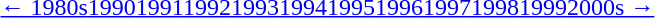<table id="toc" class="toc" summary="Contents">
<tr>
<th></th>
</tr>
<tr>
<td align="center"><a href='#'>← 1980s</a><a href='#'>1990</a><a href='#'>1991</a><a href='#'>1992</a><a href='#'>1993</a><a href='#'>1994</a><a href='#'>1995</a><a href='#'>1996</a><a href='#'>1997</a><a href='#'>1998</a><a href='#'>1999</a><a href='#'>2000s →</a></td>
</tr>
</table>
